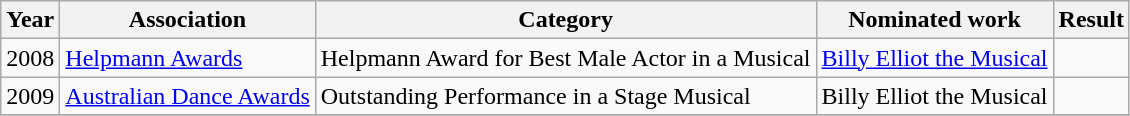<table class="wikitable sortable">
<tr>
<th>Year</th>
<th>Association</th>
<th>Category</th>
<th>Nominated work</th>
<th>Result</th>
</tr>
<tr>
<td>2008</td>
<td><a href='#'>Helpmann Awards</a></td>
<td>Helpmann Award for Best Male Actor in a Musical</td>
<td><a href='#'>Billy Elliot the Musical</a></td>
<td></td>
</tr>
<tr>
<td>2009</td>
<td><a href='#'>Australian Dance Awards</a></td>
<td>Outstanding Performance in a Stage Musical</td>
<td>Billy Elliot the Musical</td>
<td></td>
</tr>
<tr>
</tr>
</table>
